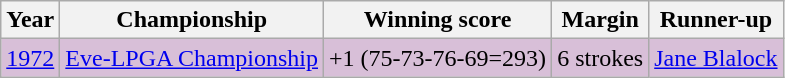<table class="wikitable">
<tr>
<th>Year</th>
<th>Championship</th>
<th>Winning score</th>
<th>Margin</th>
<th>Runner-up</th>
</tr>
<tr style="background:#D8BFD8;">
<td><a href='#'>1972</a></td>
<td><a href='#'>Eve-LPGA Championship</a></td>
<td>+1 (75-73-76-69=293)</td>
<td>6 strokes</td>
<td> <a href='#'>Jane Blalock</a></td>
</tr>
</table>
